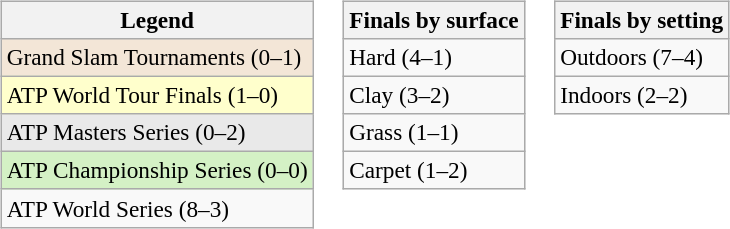<table>
<tr valign=top>
<td><br><table class=wikitable style=font-size:97%>
<tr>
<th>Legend</th>
</tr>
<tr style="background:#f3e6d7;">
<td>Grand Slam Tournaments (0–1)</td>
</tr>
<tr style="background:#ffc;">
<td>ATP World Tour Finals (1–0)</td>
</tr>
<tr style="background:#e9e9e9;">
<td>ATP Masters Series (0–2)</td>
</tr>
<tr style="background:#d4f1c5;">
<td>ATP Championship Series (0–0)</td>
</tr>
<tr>
<td>ATP World Series (8–3)</td>
</tr>
</table>
</td>
<td><br><table class=wikitable style=font-size:97%>
<tr>
<th>Finals by surface</th>
</tr>
<tr>
<td>Hard (4–1)</td>
</tr>
<tr>
<td>Clay (3–2)</td>
</tr>
<tr>
<td>Grass (1–1)</td>
</tr>
<tr>
<td>Carpet (1–2)</td>
</tr>
</table>
</td>
<td><br><table class=wikitable style=font-size:97%>
<tr>
<th>Finals by setting</th>
</tr>
<tr>
<td>Outdoors (7–4)</td>
</tr>
<tr>
<td>Indoors (2–2)</td>
</tr>
</table>
</td>
</tr>
</table>
